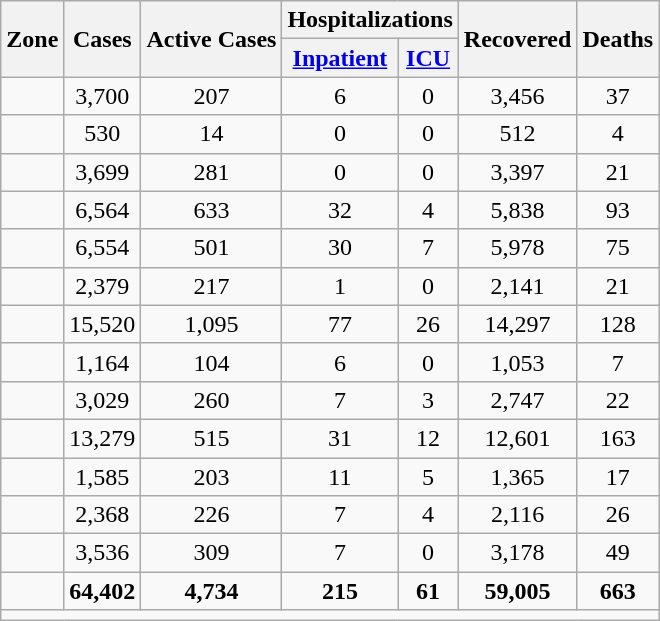<table class="wikitable sortable" style="text-align:center;">
<tr>
<th rowspan="2">Zone</th>
<th rowspan="2">Cases</th>
<th rowspan="2">Active Cases</th>
<th colspan="2">Hospitalizations</th>
<th rowspan="2">Recovered</th>
<th rowspan="2">Deaths</th>
</tr>
<tr>
<th><a href='#'>Inpatient</a></th>
<th><a href='#'>ICU</a></th>
</tr>
<tr>
<td></td>
<td>3,700</td>
<td>207</td>
<td>6</td>
<td>0</td>
<td>3,456</td>
<td>37</td>
</tr>
<tr>
<td></td>
<td>530</td>
<td>14</td>
<td>0</td>
<td>0</td>
<td>512</td>
<td>4</td>
</tr>
<tr>
<td></td>
<td>3,699</td>
<td>281</td>
<td>0</td>
<td>0</td>
<td>3,397</td>
<td>21</td>
</tr>
<tr>
<td></td>
<td>6,564</td>
<td>633</td>
<td>32</td>
<td>4</td>
<td>5,838</td>
<td>93</td>
</tr>
<tr>
<td></td>
<td>6,554</td>
<td>501</td>
<td>30</td>
<td>7</td>
<td>5,978</td>
<td>75</td>
</tr>
<tr>
<td></td>
<td>2,379</td>
<td>217</td>
<td>1</td>
<td>0</td>
<td>2,141</td>
<td>21</td>
</tr>
<tr>
<td></td>
<td>15,520</td>
<td>1,095</td>
<td>77</td>
<td>26</td>
<td>14,297</td>
<td>128</td>
</tr>
<tr>
<td></td>
<td>1,164</td>
<td>104</td>
<td>6</td>
<td>0</td>
<td>1,053</td>
<td>7</td>
</tr>
<tr>
<td></td>
<td>3,029</td>
<td>260</td>
<td>7</td>
<td>3</td>
<td>2,747</td>
<td>22</td>
</tr>
<tr>
<td></td>
<td>13,279</td>
<td>515</td>
<td>31</td>
<td>12</td>
<td>12,601</td>
<td>163</td>
</tr>
<tr>
<td></td>
<td>1,585</td>
<td>203</td>
<td>11</td>
<td>5</td>
<td>1,365</td>
<td>17</td>
</tr>
<tr>
<td></td>
<td>2,368</td>
<td>226</td>
<td>7</td>
<td>4</td>
<td>2,116</td>
<td>26</td>
</tr>
<tr>
<td></td>
<td>3,536</td>
<td>309</td>
<td>7</td>
<td>0</td>
<td>3,178</td>
<td>49</td>
</tr>
<tr class="sortbottom" style="font-weight:bold;">
<td></td>
<td>64,402</td>
<td>4,734</td>
<td>215</td>
<td>61</td>
<td>59,005</td>
<td>663</td>
</tr>
<tr class="sortbottom" style="text-align:initial;">
<td colspan="7"></td>
</tr>
</table>
